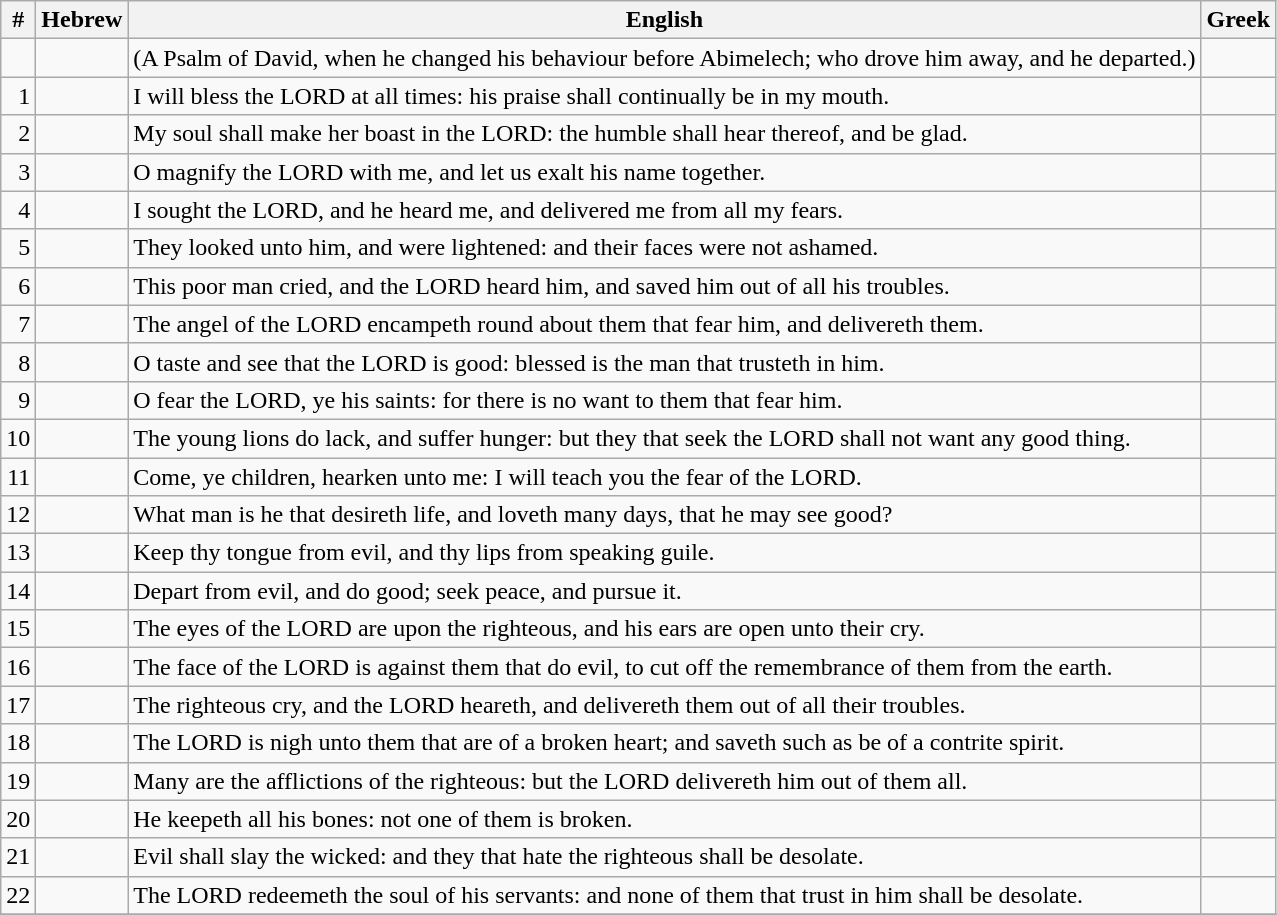<table class=wikitable>
<tr>
<th>#</th>
<th>Hebrew</th>
<th>English</th>
<th>Greek</th>
</tr>
<tr>
<td style="text-align:right"></td>
<td style="text-align:right"></td>
<td>(A Psalm of David, when he changed his behaviour before Abimelech; who drove him away, and he departed.)</td>
<td></td>
</tr>
<tr>
<td style="text-align:right">1</td>
<td style="text-align:right"></td>
<td>I will bless the LORD at all times: his praise shall continually be in my mouth.</td>
<td></td>
</tr>
<tr>
<td style="text-align:right">2</td>
<td style="text-align:right"></td>
<td>My soul shall make her boast in the LORD: the humble shall hear thereof, and be glad.</td>
<td></td>
</tr>
<tr>
<td style="text-align:right">3</td>
<td style="text-align:right"></td>
<td>O magnify the LORD with me, and let us exalt his name together.</td>
<td></td>
</tr>
<tr>
<td style="text-align:right">4</td>
<td style="text-align:right"></td>
<td>I sought the LORD, and he heard me, and delivered me from all my fears.</td>
<td></td>
</tr>
<tr>
<td style="text-align:right">5</td>
<td style="text-align:right"></td>
<td>They looked unto him, and were lightened: and their faces were not ashamed.</td>
<td></td>
</tr>
<tr>
<td style="text-align:right">6</td>
<td style="text-align:right"></td>
<td>This poor man cried, and the LORD heard him, and saved him out of all his troubles.</td>
<td></td>
</tr>
<tr>
<td style="text-align:right">7</td>
<td style="text-align:right"></td>
<td>The angel of the LORD encampeth round about them that fear him, and delivereth them.</td>
<td></td>
</tr>
<tr>
<td style="text-align:right">8</td>
<td style="text-align:right"></td>
<td>O taste and see that the LORD is good: blessed is the man that trusteth in him.</td>
<td></td>
</tr>
<tr>
<td style="text-align:right">9</td>
<td style="text-align:right"></td>
<td>O fear the LORD, ye his saints: for there is no want to them that fear him.</td>
<td></td>
</tr>
<tr>
<td style="text-align:right">10</td>
<td style="text-align:right"></td>
<td>The young lions do lack, and suffer hunger: but they that seek the LORD shall not want any good thing.</td>
<td></td>
</tr>
<tr>
<td style="text-align:right">11</td>
<td style="text-align:right"></td>
<td>Come, ye children, hearken unto me: I will teach you the fear of the LORD.</td>
<td></td>
</tr>
<tr>
<td style="text-align:right">12</td>
<td style="text-align:right"></td>
<td>What man is he that desireth life, and loveth many days, that he may see good?</td>
<td></td>
</tr>
<tr>
<td style="text-align:right">13</td>
<td style="text-align:right"></td>
<td>Keep thy tongue from evil, and thy lips from speaking guile.</td>
<td></td>
</tr>
<tr>
<td style="text-align:right">14</td>
<td style="text-align:right"></td>
<td>Depart from evil, and do good; seek peace, and pursue it.</td>
<td></td>
</tr>
<tr>
<td style="text-align:right">15</td>
<td style="text-align:right"></td>
<td>The eyes of the LORD are upon the righteous, and his ears are open unto their cry.</td>
<td></td>
</tr>
<tr>
<td style="text-align:right">16</td>
<td style="text-align:right"></td>
<td>The face of the LORD is against them that do evil, to cut off the remembrance of them from the earth.</td>
<td></td>
</tr>
<tr>
<td style="text-align:right">17</td>
<td style="text-align:right"></td>
<td>The righteous cry, and the LORD heareth, and delivereth them out of all their troubles.</td>
<td></td>
</tr>
<tr>
<td style="text-align:right">18</td>
<td style="text-align:right"></td>
<td>The LORD is nigh unto them that are of a broken heart; and saveth such as be of a contrite spirit.</td>
<td></td>
</tr>
<tr>
<td style="text-align:right">19</td>
<td style="text-align:right"></td>
<td>Many are the afflictions of the righteous: but the LORD delivereth him out of them all.</td>
<td></td>
</tr>
<tr>
<td style="text-align:right">20</td>
<td style="text-align:right"></td>
<td>He keepeth all his bones: not one of them is broken.</td>
<td></td>
</tr>
<tr>
<td style="text-align:right">21</td>
<td style="text-align:right"></td>
<td>Evil shall slay the wicked: and they that hate the righteous shall be desolate.</td>
<td></td>
</tr>
<tr>
<td style="text-align:right">22</td>
<td style="text-align:right"></td>
<td>The LORD redeemeth the soul of his servants: and none of them that trust in him shall be desolate.</td>
<td></td>
</tr>
<tr>
</tr>
</table>
